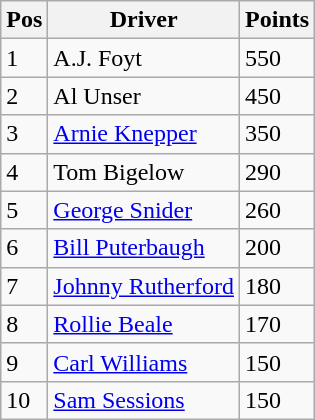<table class="wikitable">
<tr>
<th>Pos</th>
<th>Driver</th>
<th>Points</th>
</tr>
<tr>
<td>1</td>
<td>A.J. Foyt</td>
<td>550</td>
</tr>
<tr>
<td>2</td>
<td>Al Unser</td>
<td>450</td>
</tr>
<tr>
<td>3</td>
<td><a href='#'>Arnie Knepper</a></td>
<td>350</td>
</tr>
<tr>
<td>4</td>
<td>Tom Bigelow</td>
<td>290</td>
</tr>
<tr>
<td>5</td>
<td><a href='#'>George Snider</a></td>
<td>260</td>
</tr>
<tr>
<td>6</td>
<td><a href='#'>Bill Puterbaugh</a></td>
<td>200</td>
</tr>
<tr>
<td>7</td>
<td><a href='#'>Johnny Rutherford</a></td>
<td>180</td>
</tr>
<tr>
<td>8</td>
<td><a href='#'>Rollie Beale</a></td>
<td>170</td>
</tr>
<tr>
<td>9</td>
<td><a href='#'>Carl Williams</a></td>
<td>150</td>
</tr>
<tr>
<td>10</td>
<td><a href='#'>Sam Sessions</a></td>
<td>150</td>
</tr>
</table>
